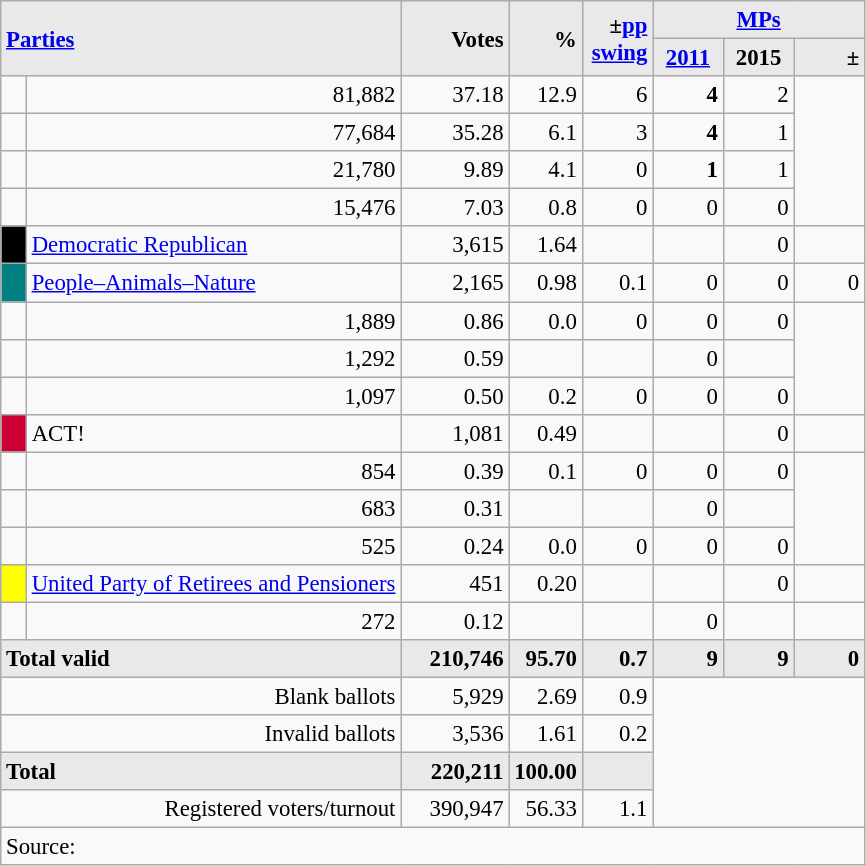<table class="wikitable" style="text-align:right; font-size:95%;">
<tr>
<th rowspan="2" colspan="2" style="background:#e9e9e9; text-align:left;" alignleft><a href='#'>Parties</a></th>
<th rowspan="2" style="background:#e9e9e9; text-align:right;">Votes</th>
<th rowspan="2" style="background:#e9e9e9; text-align:right;">%</th>
<th rowspan="2" style="background:#e9e9e9; text-align:right;">±<a href='#'>pp</a> <a href='#'>swing</a></th>
<th colspan="3" style="background:#e9e9e9; text-align:center;"><a href='#'>MPs</a></th>
</tr>
<tr style="background-color:#E9E9E9">
<th style="background-color:#E9E9E9;text-align:center;"><a href='#'>2011</a></th>
<th style="background-color:#E9E9E9;text-align:center;">2015</th>
<th style="background:#e9e9e9; text-align:right;">±</th>
</tr>
<tr>
<td> </td>
<td>81,882</td>
<td>37.18</td>
<td>12.9</td>
<td>6</td>
<td><strong>4</strong></td>
<td>2</td>
</tr>
<tr>
<td></td>
<td>77,684</td>
<td>35.28</td>
<td>6.1</td>
<td>3</td>
<td><strong>4</strong></td>
<td>1</td>
</tr>
<tr>
<td></td>
<td>21,780</td>
<td>9.89</td>
<td>4.1</td>
<td>0</td>
<td><strong>1</strong></td>
<td>1</td>
</tr>
<tr>
<td></td>
<td>15,476</td>
<td>7.03</td>
<td>0.8</td>
<td>0</td>
<td>0</td>
<td>0</td>
</tr>
<tr>
<td style="width: 10px" bgcolor=black align="center"></td>
<td align=left><a href='#'>Democratic Republican</a></td>
<td>3,615</td>
<td>1.64</td>
<td></td>
<td></td>
<td>0</td>
<td></td>
</tr>
<tr>
<td style="width: 10px" bgcolor="teal" align="center"></td>
<td align="left"><a href='#'>People–Animals–Nature</a></td>
<td>2,165</td>
<td>0.98</td>
<td>0.1</td>
<td>0</td>
<td>0</td>
<td>0</td>
</tr>
<tr>
<td></td>
<td>1,889</td>
<td>0.86</td>
<td>0.0</td>
<td>0</td>
<td>0</td>
<td>0</td>
</tr>
<tr>
<td></td>
<td>1,292</td>
<td>0.59</td>
<td></td>
<td></td>
<td>0</td>
<td></td>
</tr>
<tr>
<td></td>
<td>1,097</td>
<td>0.50</td>
<td>0.2</td>
<td>0</td>
<td>0</td>
<td>0</td>
</tr>
<tr>
<td style="width:10px; background:#CC0033; text-align:center;"></td>
<td style="text-align:left;">ACT! </td>
<td>1,081</td>
<td>0.49</td>
<td></td>
<td></td>
<td>0</td>
<td></td>
</tr>
<tr>
<td></td>
<td>854</td>
<td>0.39</td>
<td>0.1</td>
<td>0</td>
<td>0</td>
<td>0</td>
</tr>
<tr>
<td></td>
<td>683</td>
<td>0.31</td>
<td></td>
<td></td>
<td>0</td>
<td></td>
</tr>
<tr>
<td></td>
<td>525</td>
<td>0.24</td>
<td>0.0</td>
<td>0</td>
<td>0</td>
<td>0</td>
</tr>
<tr>
<td style="width: 10px" bgcolor=yellow align="center"></td>
<td align=left><a href='#'>United Party of Retirees and Pensioners</a></td>
<td>451</td>
<td>0.20</td>
<td></td>
<td></td>
<td>0</td>
<td></td>
</tr>
<tr>
<td></td>
<td>272</td>
<td>0.12</td>
<td></td>
<td></td>
<td>0</td>
<td></td>
</tr>
<tr>
<td colspan=2 align=left style="background-color:#E9E9E9"><strong>Total valid</strong></td>
<td width="65" align="right" style="background-color:#E9E9E9"><strong>210,746</strong></td>
<td width="40" align="right" style="background-color:#E9E9E9"><strong>95.70</strong></td>
<td width="40" align="right" style="background-color:#E9E9E9"><strong>0.7</strong></td>
<td width="40" align="right" style="background-color:#E9E9E9"><strong>9</strong></td>
<td width="40" align="right" style="background-color:#E9E9E9"><strong>9</strong></td>
<td width="40" align="right" style="background-color:#E9E9E9"><strong>0</strong></td>
</tr>
<tr>
<td colspan=2>Blank ballots</td>
<td>5,929</td>
<td>2.69</td>
<td>0.9</td>
<td colspan=4 rowspan=4></td>
</tr>
<tr>
<td colspan=2>Invalid ballots</td>
<td>3,536</td>
<td>1.61</td>
<td>0.2</td>
</tr>
<tr>
<td colspan=2 width="259" align=left style="background-color:#E9E9E9"><strong>Total</strong></td>
<td width="50" align="right" style="background-color:#E9E9E9"><strong>220,211</strong></td>
<td width="40" align="right" style="background-color:#E9E9E9"><strong>100.00</strong></td>
<td width="40" align="right" style="background-color:#E9E9E9"></td>
</tr>
<tr>
<td colspan=2>Registered voters/turnout</td>
<td>390,947</td>
<td>56.33</td>
<td>1.1</td>
</tr>
<tr>
<td colspan=11 align=left>Source: </td>
</tr>
</table>
